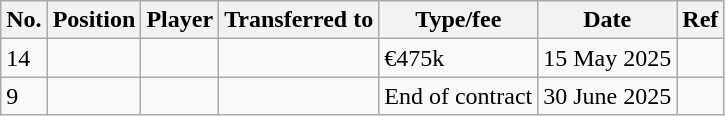<table class="wikitable plainrowheaders sortable" style="text-align:center; text-align:left">
<tr>
<th scope="col">No.</th>
<th scope="col">Position</th>
<th scope="col">Player</th>
<th scope="col">Transferred to</th>
<th scope="col">Type/fee</th>
<th scope="col">Date</th>
<th class="unsortable" scope="col">Ref</th>
</tr>
<tr>
<td>14</td>
<td></td>
<td></td>
<td></td>
<td>€475k</td>
<td>15 May 2025</td>
<td></td>
</tr>
<tr>
<td>9</td>
<td></td>
<td></td>
<td></td>
<td>End of contract</td>
<td>30 June 2025</td>
<td></td>
</tr>
</table>
